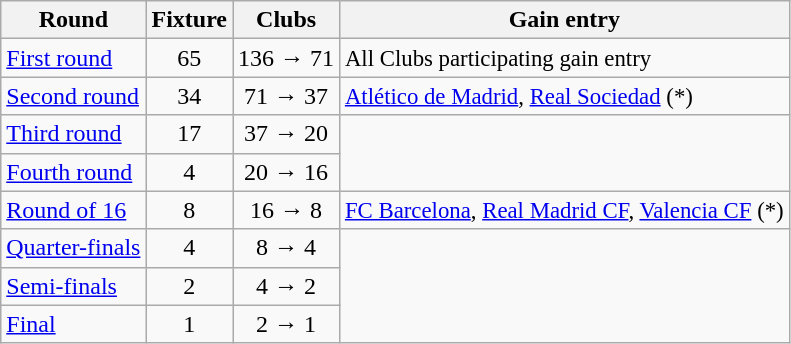<table class="wikitable">
<tr>
<th>Round</th>
<th>Fixture</th>
<th>Clubs</th>
<th>Gain entry</th>
</tr>
<tr>
<td><a href='#'>First round</a></td>
<td align=center>65</td>
<td align=center>136 → 71</td>
<td style="font-size:95%;">All Clubs participating gain entry</td>
</tr>
<tr>
<td><a href='#'>Second round</a></td>
<td align=center>34</td>
<td align=center>71 → 37</td>
<td style="font-size:95%;"><a href='#'>Atlético de Madrid</a>, <a href='#'>Real Sociedad</a> (*)</td>
</tr>
<tr>
<td><a href='#'>Third round</a></td>
<td align=center>17</td>
<td align=center>37 → 20</td>
</tr>
<tr>
<td><a href='#'>Fourth round</a></td>
<td align=center>4</td>
<td align=center>20 → 16</td>
</tr>
<tr>
<td><a href='#'>Round of 16</a></td>
<td align=center>8</td>
<td align=center>16 → 8</td>
<td style="font-size:95%;"><a href='#'>FC Barcelona</a>, <a href='#'>Real Madrid CF</a>, <a href='#'>Valencia CF</a> (*)</td>
</tr>
<tr>
<td><a href='#'>Quarter-finals</a></td>
<td align=center>4</td>
<td align=center>8 → 4</td>
</tr>
<tr>
<td><a href='#'>Semi-finals</a></td>
<td align=center>2</td>
<td align=center>4 → 2</td>
</tr>
<tr>
<td><a href='#'>Final</a></td>
<td align=center>1</td>
<td align=center>2 → 1</td>
</tr>
</table>
